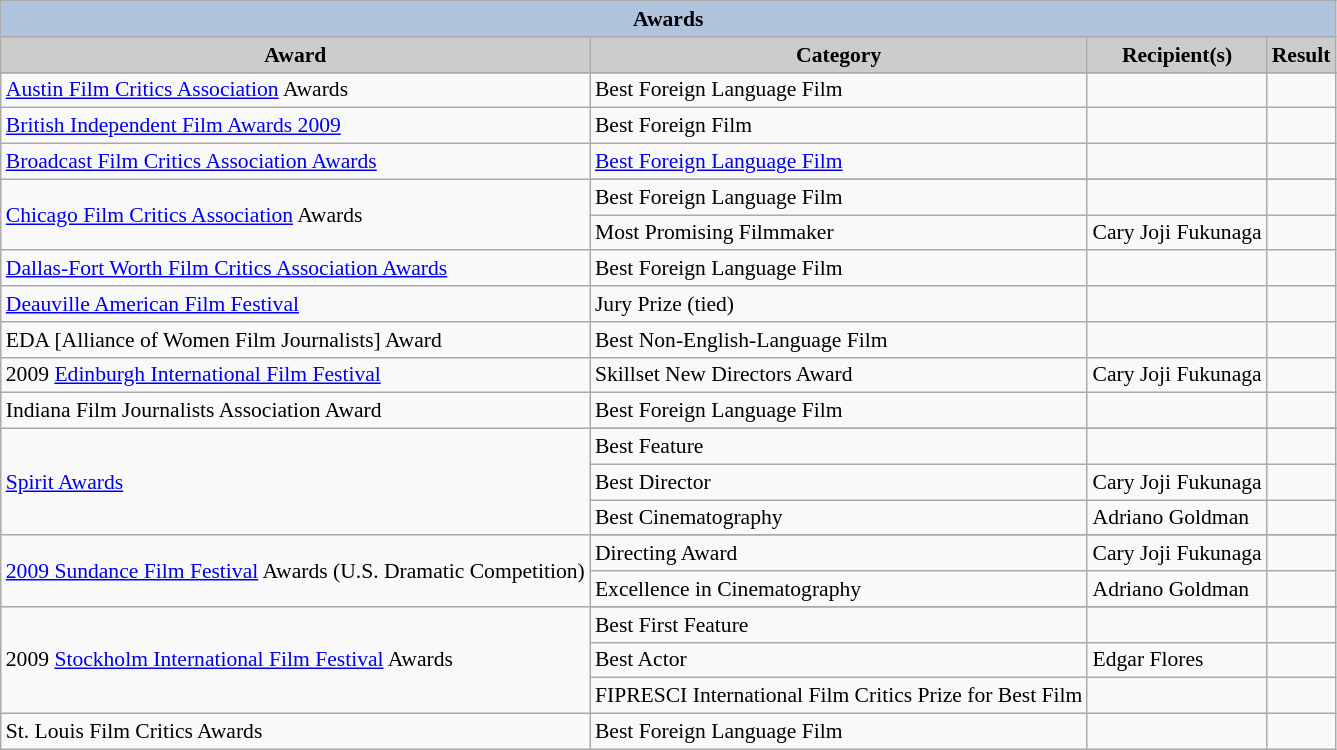<table class="wikitable" style="font-size: 90%;">
<tr>
<th colspan=4 style="background:#B0C4DE;">Awards</th>
</tr>
<tr>
<th style="background: #CCCCCC;">Award</th>
<th style="background: #CCCCCC;">Category</th>
<th style="background: #CCCCCC;">Recipient(s)</th>
<th style="background: #CCCCCC;">Result</th>
</tr>
<tr>
</tr>
<tr>
<td><a href='#'>Austin Film Critics Association</a> Awards</td>
<td>Best Foreign Language Film</td>
<td></td>
<td></td>
</tr>
<tr>
<td><a href='#'>British Independent Film Awards 2009</a></td>
<td>Best Foreign Film</td>
<td></td>
<td></td>
</tr>
<tr>
<td><a href='#'>Broadcast Film Critics Association Awards</a></td>
<td><a href='#'>Best Foreign Language Film</a></td>
<td></td>
<td></td>
</tr>
<tr>
<td rowspan="3"><a href='#'>Chicago Film Critics Association</a> Awards</td>
</tr>
<tr>
<td>Best Foreign Language Film</td>
<td></td>
<td></td>
</tr>
<tr>
<td>Most Promising Filmmaker</td>
<td>Cary Joji Fukunaga</td>
<td></td>
</tr>
<tr>
<td><a href='#'>Dallas-Fort Worth Film Critics Association Awards</a></td>
<td>Best Foreign Language Film</td>
<td></td>
<td></td>
</tr>
<tr>
<td><a href='#'>Deauville American Film Festival</a></td>
<td>Jury Prize (tied)</td>
<td></td>
<td></td>
</tr>
<tr>
<td>EDA [Alliance of Women Film Journalists] Award</td>
<td>Best Non-English-Language Film</td>
<td></td>
<td></td>
</tr>
<tr>
<td>2009 <a href='#'>Edinburgh International Film Festival</a></td>
<td>Skillset New Directors Award</td>
<td>Cary Joji Fukunaga</td>
<td></td>
</tr>
<tr>
<td>Indiana Film Journalists Association Award</td>
<td>Best Foreign Language Film</td>
<td></td>
<td></td>
</tr>
<tr>
<td rowspan="4"><a href='#'>Spirit Awards</a></td>
</tr>
<tr>
<td>Best Feature</td>
<td></td>
<td></td>
</tr>
<tr>
<td>Best Director</td>
<td>Cary Joji Fukunaga</td>
<td></td>
</tr>
<tr>
<td>Best Cinematography</td>
<td>Adriano Goldman</td>
<td></td>
</tr>
<tr>
<td rowspan="3"><a href='#'>2009 Sundance Film Festival</a> Awards (U.S. Dramatic Competition)</td>
</tr>
<tr>
<td>Directing Award</td>
<td>Cary Joji Fukunaga</td>
<td></td>
</tr>
<tr>
<td>Excellence in Cinematography</td>
<td>Adriano Goldman</td>
<td></td>
</tr>
<tr>
<td rowspan="4">2009 <a href='#'>Stockholm International Film Festival</a> Awards</td>
</tr>
<tr>
<td>Best First Feature</td>
<td></td>
<td></td>
</tr>
<tr>
<td>Best Actor</td>
<td>Edgar Flores</td>
<td></td>
</tr>
<tr>
<td>FIPRESCI International Film Critics Prize for Best Film</td>
<td></td>
<td></td>
</tr>
<tr>
<td>St. Louis Film Critics Awards</td>
<td>Best Foreign Language Film</td>
<td></td>
<td></td>
</tr>
</table>
